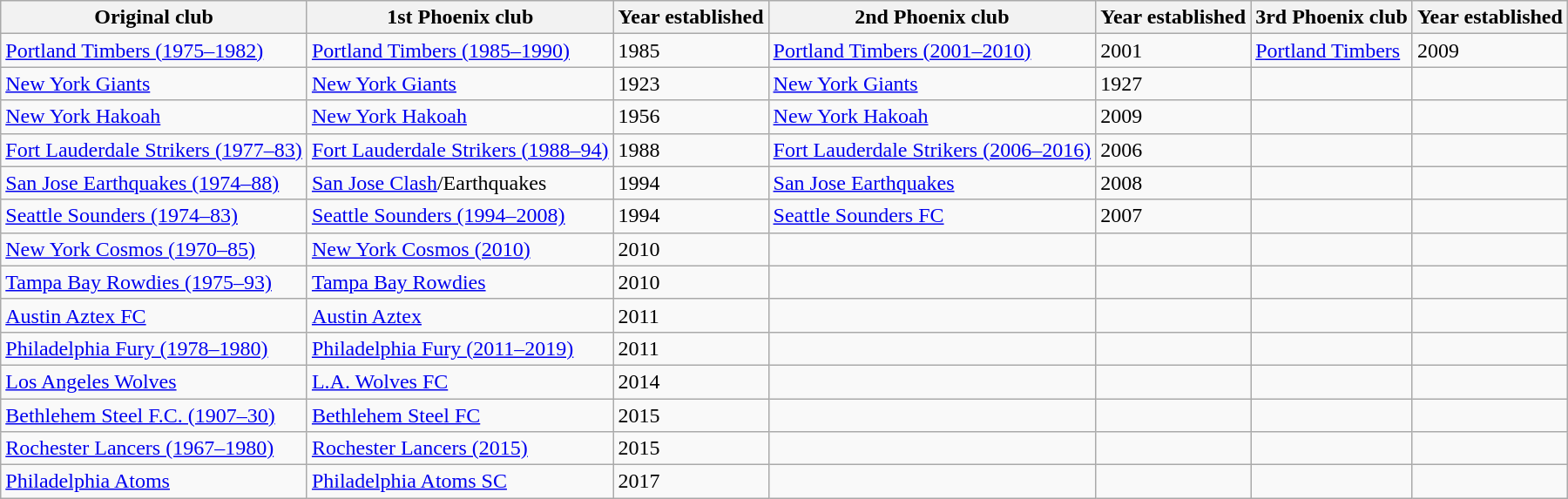<table class="wikitable">
<tr>
<th>Original club</th>
<th>1st Phoenix club</th>
<th>Year established</th>
<th>2nd Phoenix club</th>
<th>Year established</th>
<th>3rd Phoenix club</th>
<th>Year established</th>
</tr>
<tr>
<td><a href='#'>Portland Timbers (1975–1982)</a></td>
<td><a href='#'>Portland Timbers (1985–1990)</a></td>
<td>1985</td>
<td><a href='#'>Portland Timbers (2001–2010)</a></td>
<td>2001</td>
<td><a href='#'>Portland Timbers</a></td>
<td>2009</td>
</tr>
<tr>
<td><a href='#'>New York Giants</a></td>
<td><a href='#'>New York Giants</a></td>
<td>1923</td>
<td><a href='#'>New York Giants</a></td>
<td>1927</td>
<td></td>
<td></td>
</tr>
<tr>
<td><a href='#'>New York Hakoah</a></td>
<td><a href='#'>New York Hakoah</a></td>
<td>1956</td>
<td><a href='#'>New York Hakoah</a></td>
<td>2009</td>
<td></td>
<td></td>
</tr>
<tr>
<td><a href='#'>Fort Lauderdale Strikers (1977–83)</a></td>
<td><a href='#'>Fort Lauderdale Strikers (1988–94)</a></td>
<td>1988</td>
<td><a href='#'>Fort Lauderdale Strikers (2006–2016)</a></td>
<td>2006</td>
<td></td>
<td></td>
</tr>
<tr>
<td><a href='#'>San Jose Earthquakes (1974–88)</a></td>
<td><a href='#'>San Jose Clash</a>/Earthquakes</td>
<td>1994</td>
<td><a href='#'>San Jose Earthquakes</a></td>
<td>2008</td>
<td></td>
<td></td>
</tr>
<tr>
<td><a href='#'>Seattle Sounders (1974–83)</a></td>
<td><a href='#'>Seattle Sounders (1994–2008)</a></td>
<td>1994</td>
<td><a href='#'>Seattle Sounders FC</a></td>
<td>2007</td>
<td></td>
<td></td>
</tr>
<tr>
<td><a href='#'>New York Cosmos (1970–85)</a></td>
<td><a href='#'>New York Cosmos (2010)</a></td>
<td>2010</td>
<td></td>
<td></td>
<td></td>
<td></td>
</tr>
<tr>
<td><a href='#'>Tampa Bay Rowdies (1975–93)</a></td>
<td><a href='#'>Tampa Bay Rowdies</a></td>
<td>2010</td>
<td></td>
<td></td>
<td></td>
<td></td>
</tr>
<tr>
<td><a href='#'>Austin Aztex FC</a></td>
<td><a href='#'>Austin Aztex</a></td>
<td>2011</td>
<td></td>
<td></td>
<td></td>
<td></td>
</tr>
<tr>
<td><a href='#'>Philadelphia Fury (1978–1980)</a></td>
<td><a href='#'>Philadelphia Fury (2011–2019)</a></td>
<td>2011</td>
<td></td>
<td></td>
<td></td>
<td></td>
</tr>
<tr>
<td><a href='#'>Los Angeles Wolves</a></td>
<td><a href='#'>L.A. Wolves FC</a></td>
<td>2014</td>
<td></td>
<td></td>
<td></td>
<td></td>
</tr>
<tr>
<td><a href='#'>Bethlehem Steel F.C. (1907–30)</a></td>
<td><a href='#'>Bethlehem Steel FC</a></td>
<td>2015</td>
<td></td>
<td></td>
<td></td>
<td></td>
</tr>
<tr>
<td><a href='#'>Rochester Lancers (1967–1980)</a></td>
<td><a href='#'>Rochester Lancers (2015)</a></td>
<td>2015</td>
<td></td>
<td></td>
<td></td>
<td></td>
</tr>
<tr>
<td><a href='#'>Philadelphia Atoms</a></td>
<td><a href='#'>Philadelphia Atoms SC</a></td>
<td>2017</td>
<td></td>
<td></td>
<td></td>
<td></td>
</tr>
</table>
